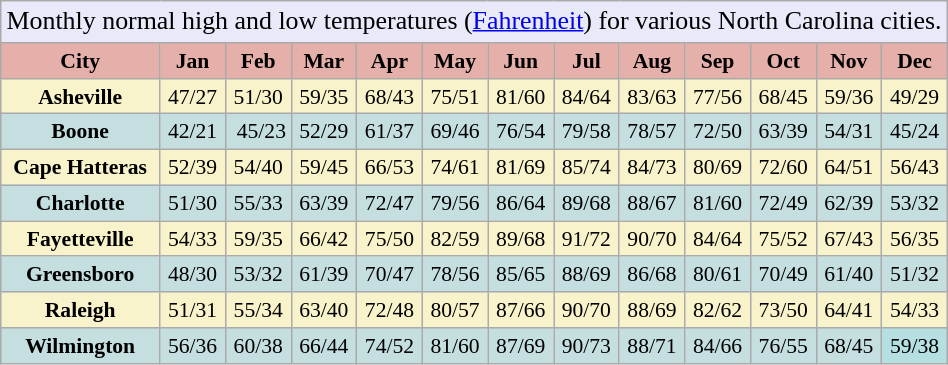<table class="wikitable" style="text-align:center;font-size:90%;margin:1em auto">
<tr>
<td colspan="13" style="text-align:center;font-size:120%;background:#E8EAFA;">Monthly normal high and low temperatures (<a href='#'>Fahrenheit</a>) for various North Carolina cities.</td>
</tr>
<tr>
<th style="background:#e5afaa; color:#000; height:17px;">City</th>
<th style="background:#e5afaa; color:#000;">Jan</th>
<th style="background:#e5afaa; color:#000;">Feb</th>
<th style="background:#e5afaa; color:#000;">Mar</th>
<th style="background:#e5afaa; color:#000;">Apr</th>
<th style="background:#e5afaa; color:#000;">May</th>
<th style="background:#e5afaa; color:#000;">Jun</th>
<th style="background:#e5afaa; color:#000;">Jul</th>
<th style="background:#e5afaa; color:#000;">Aug</th>
<th style="background:#e5afaa; color:#000;">Sep</th>
<th style="background:#e5afaa; color:#000;">Oct</th>
<th style="background:#e5afaa; color:#000;">Nov</th>
<th style="background:#e5afaa; color:#000;">Dec</th>
</tr>
<tr>
<th style="background:#f8f3ca; color:#000; height:16px;">Asheville</th>
<td style="text-align:center; background:#f8f3ca; color:#000;">47/27</td>
<td style="text-align:center; background:#f8f3ca; color:#000;">51/30</td>
<td style="text-align:center; background:#f8f3ca; color:#000;">59/35</td>
<td style="text-align:center; background:#f8f3ca; color:#000;">68/43</td>
<td style="text-align:center; background:#f8f3ca; color:#000;">75/51</td>
<td style="text-align:center; background:#f8f3ca; color:#000;">81/60</td>
<td style="text-align:center; background:#f8f3ca; color:#000;">84/64</td>
<td style="text-align:center; background:#f8f3ca; color:#000;">83/63</td>
<td style="text-align:center; background:#f8f3ca; color:#000;">77/56</td>
<td style="text-align:center; background:#f8f3ca; color:#000;">68/45</td>
<td style="text-align:center; background:#f8f3ca; color:#000;">59/36</td>
<td style="text-align:center; background:#f8f3ca; color:#000;">49/29</td>
</tr>
<tr>
<th style="background:#c5dfe1; color:#000; height:16px;">Boone</th>
<td style="text-align:center; background:#c5dfe1; color:#000;">42/21</td>
<td style="text-align:right; background:#c5dfe1; color:#000;">45/23</td>
<td style="text-align:center; background:#c5dfe1; color:#000;">52/29</td>
<td style="text-align:center; background:#c5dfe1; color:#000;">61/37</td>
<td style="text-align:center; background:#c5dfe1; color:#000;">69/46</td>
<td style="text-align:center; background:#c5dfe1; color:#000;">76/54</td>
<td style="text-align:center; background:#c5dfe1; color:#000;">79/58</td>
<td style="text-align:center; background:#c5dfe1; color:#000;">78/57</td>
<td style="text-align:center; background:#c5dfe1; color:#000;">72/50</td>
<td style="text-align:center; background:#c5dfe1; color:#000;">63/39</td>
<td style="text-align:center; background:#c5dfe1; color:#000;">54/31</td>
<td style="text-align:center; background:#c5dfe1; color:#000;">45/24</td>
</tr>
<tr>
<th style="background:#f8f3ca; color:#000; height:16px;">Cape Hatteras</th>
<td style="text-align:center; background:#f8f3ca; color:#000;">52/39</td>
<td style="text-align:center; background:#f8f3ca; color:#000;">54/40</td>
<td style="text-align:center; background:#f8f3ca; color:#000;">59/45</td>
<td style="text-align:center; background:#f8f3ca; color:#000;">66/53</td>
<td style="text-align:center; background:#f8f3ca; color:#000;">74/61</td>
<td style="text-align:center; background:#f8f3ca; color:#000;">81/69</td>
<td style="text-align:center; background:#f8f3ca; color:#000;">85/74</td>
<td style="text-align:center; background:#f8f3ca; color:#000;">84/73</td>
<td style="text-align:center; background:#f8f3ca; color:#000;">80/69</td>
<td style="text-align:center; background:#f8f3ca; color:#000;">72/60</td>
<td style="text-align:center; background:#f8f3ca; color:#000;">64/51</td>
<td style="text-align:center; background:#f8f3ca; color:#000;">56/43</td>
</tr>
<tr>
<th style="background:#c5dfe1; color:#000; height:16px;">Charlotte</th>
<td style="text-align:center; background:#c5dfe1; color:#000;">51/30</td>
<td style="text-align:center; background:#c5dfe1; color:#000;">55/33</td>
<td style="text-align:center; background:#c5dfe1; color:#000;">63/39</td>
<td style="text-align:center; background:#c5dfe1; color:#000;">72/47</td>
<td style="text-align:center; background:#c5dfe1; color:#000;">79/56</td>
<td style="text-align:center; background:#c5dfe1; color:#000;">86/64</td>
<td style="text-align:center; background:#c5dfe1; color:#000;">89/68</td>
<td style="text-align:center; background:#c5dfe1; color:#000;">88/67</td>
<td style="text-align:center; background:#c5dfe1; color:#000;">81/60</td>
<td style="text-align:center; background:#c5dfe1; color:#000;">72/49</td>
<td style="text-align:center; background:#c5dfe1; color:#000;">62/39</td>
<td style="text-align:center; background:#c5dfe1; color:#000;">53/32</td>
</tr>
<tr>
<th style="background:#f8f3ca; color:#000; height:16px;">Fayetteville</th>
<td style="text-align:center; background:#f8f3ca; color:#000;">54/33</td>
<td style="text-align:center; background:#f8f3ca; color:#000;">59/35</td>
<td style="text-align:center; background:#f8f3ca; color:#000;">66/42</td>
<td style="text-align:center; background:#f8f3ca; color:#000;">75/50</td>
<td style="text-align:center; background:#f8f3ca; color:#000;">82/59</td>
<td style="text-align:center; background:#f8f3ca; color:#000;">89/68</td>
<td style="text-align:center; background:#f8f3ca; color:#000;">91/72</td>
<td style="text-align:center; background:#f8f3ca; color:#000;">90/70</td>
<td style="text-align:center; background:#f8f3ca; color:#000;">84/64</td>
<td style="text-align:center; background:#f8f3ca; color:#000;">75/52</td>
<td style="text-align:center; background:#f8f3ca; color:#000;">67/43</td>
<td style="text-align:center; background:#f8f3ca; color:#000;">56/35</td>
</tr>
<tr>
<th style="background:#c5dfe1; color:#000; height:16px;">Greensboro</th>
<td style="text-align:center; background:#c5dfe1; color:#000;">48/30</td>
<td style="text-align:center; background:#c5dfe1; color:#000;">53/32</td>
<td style="text-align:center; background:#c5dfe1; color:#000;">61/39</td>
<td style="text-align:center; background:#c5dfe1; color:#000;">70/47</td>
<td style="text-align:center; background:#c5dfe1; color:#000;">78/56</td>
<td style="text-align:center; background:#c5dfe1; color:#000;">85/65</td>
<td style="text-align:center; background:#c5dfe1; color:#000;">88/69</td>
<td style="text-align:center; background:#c5dfe1; color:#000;">86/68</td>
<td style="text-align:center; background:#c5dfe1; color:#000;">80/61</td>
<td style="text-align:center; background:#c5dfe1; color:#000;">70/49</td>
<td style="text-align:center; background:#c5dfe1; color:#000;">61/40</td>
<td style="text-align:center; background:#c5dfe1; color:#000;">51/32</td>
</tr>
<tr>
<th style="background:#f8f3ca; color:#000; height:16px;">Raleigh</th>
<td style="text-align:center; background:#f8f3ca; color:#000;">51/31</td>
<td style="text-align:center; background:#f8f3ca; color:#000;">55/34</td>
<td style="text-align:center; background:#f8f3ca; color:#000;">63/40</td>
<td style="text-align:center; background:#f8f3ca; color:#000;">72/48</td>
<td style="text-align:center; background:#f8f3ca; color:#000;">80/57</td>
<td style="text-align:center; background:#f8f3ca; color:#000;">87/66</td>
<td style="text-align:center; background:#f8f3ca; color:#000;">90/70</td>
<td style="text-align:center; background:#f8f3ca; color:#000;">88/69</td>
<td style="text-align:center; background:#f8f3ca; color:#000;">82/62</td>
<td style="text-align:center; background:#f8f3ca; color:#000;">73/50</td>
<td style="text-align:center; background:#f8f3ca; color:#000;">64/41</td>
<td style="text-align:center; background:#f8f3ca; color:#000;">54/33</td>
</tr>
<tr>
<th style="background:#c5dfe1; color:#000; height:16px;">Wilmington</th>
<td style="text-align:center; background:#c5dfe1; color:#000;">56/36</td>
<td style="text-align:center; background:#c5dfe1; color:#000;">60/38</td>
<td style="text-align:center; background:#c5dfe1; color:#000;">66/44</td>
<td style="text-align:center; background:#c5dfe1; color:#000;">74/52</td>
<td style="text-align:center; background:#c5dfe1; color:#000;">81/60</td>
<td style="text-align:center; background:#c5dfe1; color:#000;">87/69</td>
<td style="text-align:center; background:#c5dfe1; color:#000;">90/73</td>
<td style="text-align:center; background:#c5dfe1; color:#000;">88/71</td>
<td style="text-align:center; background:#c5dfe1; color:#000;">84/66</td>
<td style="text-align:center; background:#c5dfe1; color:#000;">76/55</td>
<td style="text-align:center; background:#c5dfe1; color:#000;">68/45</td>
<td style="text-align:center; background:#b5dfe1; color:#000;">59/38</td>
</tr>
</table>
